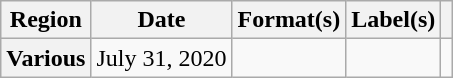<table class="wikitable plainrowheaders">
<tr>
<th scope="col">Region</th>
<th scope="col">Date</th>
<th scope="col">Format(s)</th>
<th scope="col">Label(s)</th>
<th scope="col"></th>
</tr>
<tr>
<th scope="row">Various</th>
<td>July 31, 2020</td>
<td></td>
<td></td>
<td style="text-align:center;"></td>
</tr>
</table>
